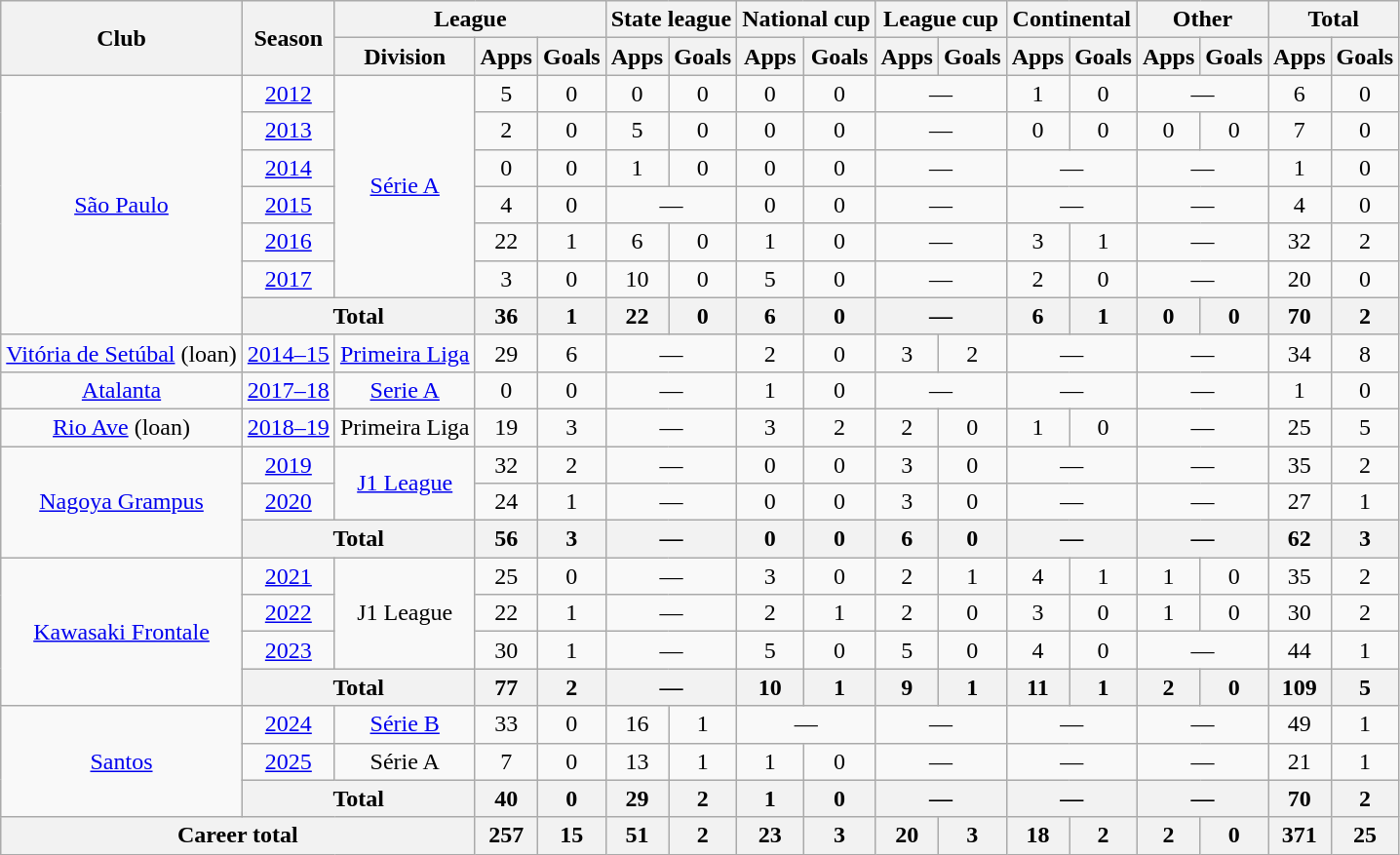<table class="wikitable" style="text-align:center">
<tr>
<th rowspan=2>Club</th>
<th rowspan=2>Season</th>
<th colspan=3>League</th>
<th colspan=2>State league</th>
<th colspan=2>National cup</th>
<th colspan=2>League cup</th>
<th colspan=2>Continental</th>
<th colspan=2>Other</th>
<th colspan=2>Total</th>
</tr>
<tr>
<th>Division</th>
<th>Apps</th>
<th>Goals</th>
<th>Apps</th>
<th>Goals</th>
<th>Apps</th>
<th>Goals</th>
<th>Apps</th>
<th>Goals</th>
<th>Apps</th>
<th>Goals</th>
<th>Apps</th>
<th>Goals</th>
<th>Apps</th>
<th>Goals</th>
</tr>
<tr>
<td rowspan="7"><a href='#'>São Paulo</a></td>
<td><a href='#'>2012</a></td>
<td rowspan="6"><a href='#'>Série A</a></td>
<td>5</td>
<td>0</td>
<td>0</td>
<td>0</td>
<td>0</td>
<td>0</td>
<td colspan="2">—</td>
<td>1</td>
<td>0</td>
<td colspan="2">—</td>
<td>6</td>
<td>0</td>
</tr>
<tr>
<td><a href='#'>2013</a></td>
<td>2</td>
<td>0</td>
<td>5</td>
<td>0</td>
<td>0</td>
<td>0</td>
<td colspan="2">—</td>
<td>0</td>
<td>0</td>
<td>0</td>
<td>0</td>
<td>7</td>
<td>0</td>
</tr>
<tr>
<td><a href='#'>2014</a></td>
<td>0</td>
<td>0</td>
<td>1</td>
<td>0</td>
<td>0</td>
<td>0</td>
<td colspan="2">—</td>
<td colspan="2">—</td>
<td colspan="2">—</td>
<td>1</td>
<td>0</td>
</tr>
<tr>
<td><a href='#'>2015</a></td>
<td>4</td>
<td>0</td>
<td colspan="2">—</td>
<td>0</td>
<td>0</td>
<td colspan="2">—</td>
<td colspan="2">—</td>
<td colspan="2">—</td>
<td>4</td>
<td>0</td>
</tr>
<tr>
<td><a href='#'>2016</a></td>
<td>22</td>
<td>1</td>
<td>6</td>
<td>0</td>
<td>1</td>
<td>0</td>
<td colspan="2">—</td>
<td>3</td>
<td>1</td>
<td colspan="2">—</td>
<td>32</td>
<td>2</td>
</tr>
<tr>
<td><a href='#'>2017</a></td>
<td>3</td>
<td>0</td>
<td>10</td>
<td>0</td>
<td>5</td>
<td>0</td>
<td colspan="2">—</td>
<td>2</td>
<td>0</td>
<td colspan="2">—</td>
<td>20</td>
<td>0</td>
</tr>
<tr>
<th colspan="2">Total</th>
<th>36</th>
<th>1</th>
<th>22</th>
<th>0</th>
<th>6</th>
<th>0</th>
<th colspan="2">—</th>
<th>6</th>
<th>1</th>
<th>0</th>
<th>0</th>
<th>70</th>
<th>2</th>
</tr>
<tr>
<td><a href='#'>Vitória de Setúbal</a> (loan)</td>
<td><a href='#'>2014–15</a></td>
<td><a href='#'>Primeira Liga</a></td>
<td>29</td>
<td>6</td>
<td colspan="2">—</td>
<td>2</td>
<td>0</td>
<td>3</td>
<td>2</td>
<td colspan="2">—</td>
<td colspan="2">—</td>
<td>34</td>
<td>8</td>
</tr>
<tr>
<td><a href='#'>Atalanta</a></td>
<td><a href='#'>2017–18</a></td>
<td><a href='#'>Serie A</a></td>
<td>0</td>
<td>0</td>
<td colspan="2">—</td>
<td>1</td>
<td>0</td>
<td colspan="2">—</td>
<td colspan="2">—</td>
<td colspan="2">—</td>
<td>1</td>
<td>0</td>
</tr>
<tr>
<td><a href='#'>Rio Ave</a> (loan)</td>
<td><a href='#'>2018–19</a></td>
<td>Primeira Liga</td>
<td>19</td>
<td>3</td>
<td colspan="2">—</td>
<td>3</td>
<td>2</td>
<td>2</td>
<td>0</td>
<td>1</td>
<td>0</td>
<td colspan="2">—</td>
<td>25</td>
<td>5</td>
</tr>
<tr>
<td rowspan="3"><a href='#'>Nagoya Grampus</a></td>
<td><a href='#'>2019</a></td>
<td rowspan="2"><a href='#'>J1 League</a></td>
<td>32</td>
<td>2</td>
<td colspan="2">—</td>
<td>0</td>
<td>0</td>
<td>3</td>
<td>0</td>
<td colspan="2">—</td>
<td colspan="2">—</td>
<td>35</td>
<td>2</td>
</tr>
<tr>
<td><a href='#'>2020</a></td>
<td>24</td>
<td>1</td>
<td colspan="2">—</td>
<td>0</td>
<td>0</td>
<td>3</td>
<td>0</td>
<td colspan="2">—</td>
<td colspan="2">—</td>
<td>27</td>
<td>1</td>
</tr>
<tr>
<th colspan="2">Total</th>
<th>56</th>
<th>3</th>
<th colspan="2">—</th>
<th>0</th>
<th>0</th>
<th>6</th>
<th>0</th>
<th colspan="2">—</th>
<th colspan="2">—</th>
<th>62</th>
<th>3</th>
</tr>
<tr>
<td rowspan="4"><a href='#'>Kawasaki Frontale</a></td>
<td><a href='#'>2021</a></td>
<td rowspan="3">J1 League</td>
<td>25</td>
<td>0</td>
<td colspan="2">—</td>
<td>3</td>
<td>0</td>
<td>2</td>
<td>1</td>
<td>4</td>
<td>1</td>
<td>1</td>
<td>0</td>
<td>35</td>
<td>2</td>
</tr>
<tr>
<td><a href='#'>2022</a></td>
<td>22</td>
<td>1</td>
<td colspan="2">—</td>
<td>2</td>
<td>1</td>
<td>2</td>
<td>0</td>
<td>3</td>
<td>0</td>
<td>1</td>
<td>0</td>
<td>30</td>
<td>2</td>
</tr>
<tr>
<td><a href='#'>2023</a></td>
<td>30</td>
<td>1</td>
<td colspan="2">—</td>
<td>5</td>
<td>0</td>
<td>5</td>
<td>0</td>
<td>4</td>
<td>0</td>
<td colspan="2">—</td>
<td>44</td>
<td>1</td>
</tr>
<tr>
<th colspan="2">Total</th>
<th>77</th>
<th>2</th>
<th colspan="2">—</th>
<th>10</th>
<th>1</th>
<th>9</th>
<th>1</th>
<th>11</th>
<th>1</th>
<th>2</th>
<th>0</th>
<th>109</th>
<th>5</th>
</tr>
<tr>
<td rowspan="3"><a href='#'>Santos</a></td>
<td><a href='#'>2024</a></td>
<td><a href='#'>Série B</a></td>
<td>33</td>
<td>0</td>
<td>16</td>
<td>1</td>
<td colspan="2">—</td>
<td colspan="2">—</td>
<td colspan="2">—</td>
<td colspan="2">—</td>
<td>49</td>
<td>1</td>
</tr>
<tr>
<td><a href='#'>2025</a></td>
<td>Série A</td>
<td>7</td>
<td>0</td>
<td>13</td>
<td>1</td>
<td>1</td>
<td>0</td>
<td colspan="2">—</td>
<td colspan="2">—</td>
<td colspan="2">—</td>
<td>21</td>
<td>1</td>
</tr>
<tr>
<th colspan="2">Total</th>
<th>40</th>
<th>0</th>
<th>29</th>
<th>2</th>
<th>1</th>
<th>0</th>
<th colspan="2">—</th>
<th colspan="2">—</th>
<th colspan="2">—</th>
<th>70</th>
<th>2</th>
</tr>
<tr>
<th colspan="3">Career total</th>
<th>257</th>
<th>15</th>
<th>51</th>
<th>2</th>
<th>23</th>
<th>3</th>
<th>20</th>
<th>3</th>
<th>18</th>
<th>2</th>
<th>2</th>
<th>0</th>
<th>371</th>
<th>25</th>
</tr>
</table>
